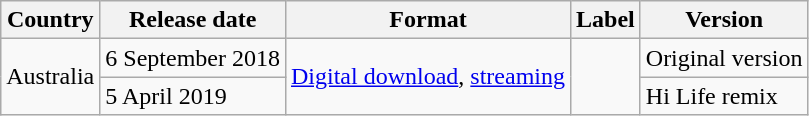<table class="wikitable">
<tr>
<th>Country</th>
<th>Release date</th>
<th>Format</th>
<th>Label</th>
<th>Version</th>
</tr>
<tr>
<td rowspan="2">Australia</td>
<td>6 September 2018</td>
<td rowspan="2"><a href='#'>Digital download</a>, <a href='#'>streaming</a></td>
<td rowspan="2"></td>
<td>Original version</td>
</tr>
<tr>
<td>5 April 2019 </td>
<td>Hi Life remix</td>
</tr>
</table>
